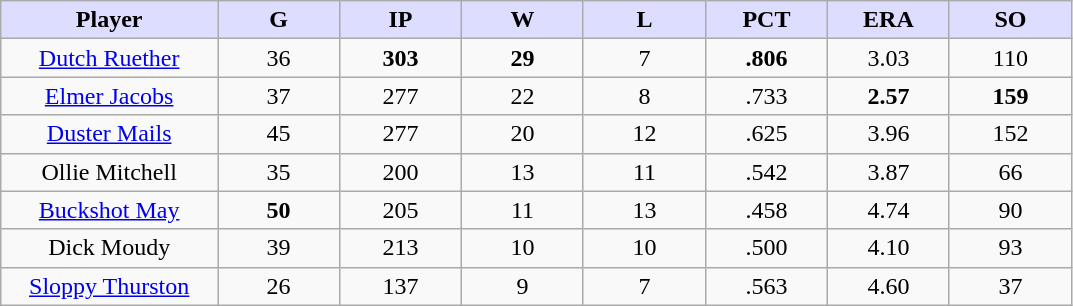<table class="wikitable sortable">
<tr>
<th style="background:#ddf; width:16%;">Player</th>
<th style="background:#ddf; width:9%;">G</th>
<th style="background:#ddf; width:9%;">IP</th>
<th style="background:#ddf; width:9%;">W</th>
<th style="background:#ddf; width:9%;">L</th>
<th style="background:#ddf; width:9%;">PCT</th>
<th style="background:#ddf; width:9%;">ERA</th>
<th style="background:#ddf; width:9%;">SO</th>
</tr>
<tr style="text-align:center;">
<td><a href='#'>Dutch Ruether</a></td>
<td>36</td>
<td><strong>303</strong></td>
<td><strong>29</strong></td>
<td>7</td>
<td><strong>.806</strong></td>
<td>3.03</td>
<td>110</td>
</tr>
<tr style="text-align:center;">
<td><a href='#'>Elmer Jacobs</a></td>
<td>37</td>
<td>277</td>
<td>22</td>
<td>8</td>
<td>.733</td>
<td><strong>2.57</strong></td>
<td><strong>159</strong></td>
</tr>
<tr style="text-align:center;">
<td><a href='#'>Duster Mails</a></td>
<td>45</td>
<td>277</td>
<td>20</td>
<td>12</td>
<td>.625</td>
<td>3.96</td>
<td>152</td>
</tr>
<tr style="text-align:center;">
<td>Ollie Mitchell</td>
<td>35</td>
<td>200</td>
<td>13</td>
<td>11</td>
<td>.542</td>
<td>3.87</td>
<td>66</td>
</tr>
<tr style="text-align:center;">
<td><a href='#'>Buckshot May</a></td>
<td><strong>50</strong></td>
<td>205</td>
<td>11</td>
<td>13</td>
<td>.458</td>
<td>4.74</td>
<td>90</td>
</tr>
<tr style="text-align:center;">
<td>Dick Moudy</td>
<td>39</td>
<td>213</td>
<td>10</td>
<td>10</td>
<td>.500</td>
<td>4.10</td>
<td>93</td>
</tr>
<tr style="text-align:center;">
<td><a href='#'>Sloppy Thurston</a></td>
<td>26</td>
<td>137</td>
<td>9</td>
<td>7</td>
<td>.563</td>
<td>4.60</td>
<td>37</td>
</tr>
</table>
